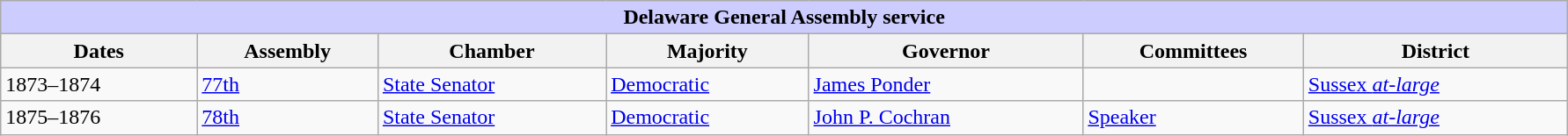<table class=wikitable style="width: 94%" style="text-align: center;" align="center">
<tr bgcolor=#cccccc>
<th colspan=7 style="background: #ccccff;">Delaware General Assembly service</th>
</tr>
<tr>
<th><strong>Dates</strong></th>
<th><strong>Assembly</strong></th>
<th><strong>Chamber</strong></th>
<th><strong>Majority</strong></th>
<th><strong>Governor</strong></th>
<th><strong>Committees</strong></th>
<th><strong>District</strong></th>
</tr>
<tr>
<td>1873–1874</td>
<td><a href='#'>77th</a></td>
<td><a href='#'>State Senator</a></td>
<td><a href='#'>Democratic</a></td>
<td><a href='#'>James Ponder</a></td>
<td></td>
<td><a href='#'>Sussex <em>at-large</em></a></td>
</tr>
<tr>
<td>1875–1876</td>
<td><a href='#'>78th</a></td>
<td><a href='#'>State Senator</a></td>
<td><a href='#'>Democratic</a></td>
<td><a href='#'>John P. Cochran</a></td>
<td><a href='#'>Speaker</a></td>
<td><a href='#'>Sussex <em>at-large</em></a></td>
</tr>
</table>
